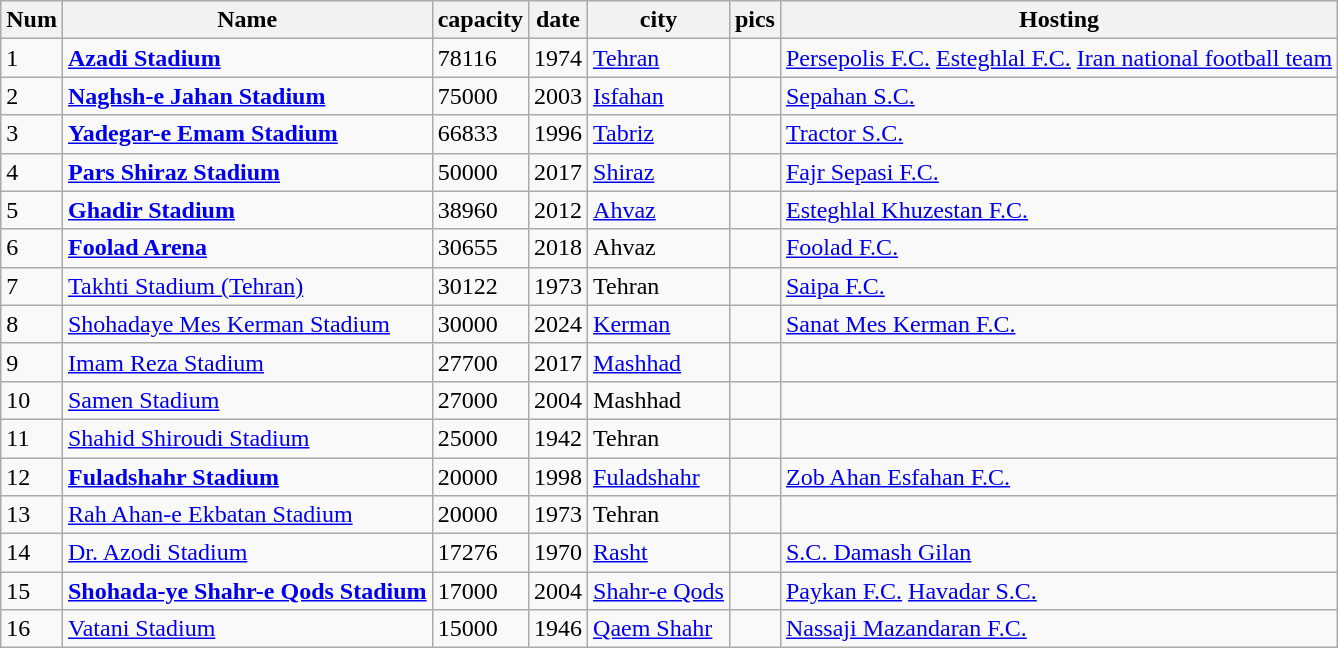<table class="wikitable">
<tr>
<th>Num</th>
<th>Name</th>
<th>capacity</th>
<th>date</th>
<th>city</th>
<th>pics</th>
<th>Hosting</th>
</tr>
<tr>
<td>1</td>
<td><strong><a href='#'>Azadi Stadium</a></strong></td>
<td>78116</td>
<td>1974</td>
<td><a href='#'>Tehran</a></td>
<td></td>
<td><a href='#'>Persepolis F.C.</a> <a href='#'>Esteghlal F.C.</a> <a href='#'>Iran national football team</a></td>
</tr>
<tr>
<td>2</td>
<td><strong><a href='#'>Naghsh-e Jahan Stadium</a></strong></td>
<td>75000</td>
<td>2003</td>
<td><a href='#'>Isfahan</a></td>
<td></td>
<td><a href='#'>Sepahan S.C.</a></td>
</tr>
<tr>
<td>3</td>
<td><strong><a href='#'>Yadegar-e Emam Stadium</a></strong></td>
<td>66833</td>
<td>1996</td>
<td><a href='#'>Tabriz</a></td>
<td></td>
<td><a href='#'>Tractor S.C.</a></td>
</tr>
<tr>
<td>4</td>
<td><strong><a href='#'>Pars Shiraz Stadium</a></strong></td>
<td>50000</td>
<td>2017</td>
<td><a href='#'>Shiraz</a></td>
<td></td>
<td><a href='#'>Fajr Sepasi F.C.</a></td>
</tr>
<tr>
<td>5</td>
<td><strong><a href='#'>Ghadir Stadium</a></strong></td>
<td>38960</td>
<td>2012</td>
<td><a href='#'>Ahvaz</a></td>
<td></td>
<td><a href='#'>Esteghlal Khuzestan F.C.</a></td>
</tr>
<tr>
<td>6</td>
<td><strong><a href='#'>Foolad Arena</a></strong></td>
<td>30655</td>
<td>2018</td>
<td>Ahvaz</td>
<td></td>
<td><a href='#'>Foolad F.C.</a></td>
</tr>
<tr>
<td>7</td>
<td><a href='#'>Takhti Stadium (Tehran)</a></td>
<td>30122</td>
<td>1973</td>
<td>Tehran</td>
<td></td>
<td><a href='#'>Saipa F.C.</a></td>
</tr>
<tr>
<td>8</td>
<td><a href='#'>Shohadaye Mes Kerman Stadium</a></td>
<td>30000</td>
<td>2024</td>
<td><a href='#'>Kerman</a></td>
<td></td>
<td><a href='#'>Sanat Mes Kerman F.C.</a></td>
</tr>
<tr>
<td>9</td>
<td><a href='#'>Imam Reza Stadium</a></td>
<td>27700</td>
<td>2017</td>
<td><a href='#'>Mashhad</a></td>
<td></td>
<td></td>
</tr>
<tr>
<td>10</td>
<td><a href='#'>Samen Stadium</a></td>
<td>27000</td>
<td>2004</td>
<td>Mashhad</td>
<td></td>
<td></td>
</tr>
<tr>
<td>11</td>
<td><a href='#'>Shahid Shiroudi Stadium</a></td>
<td>25000</td>
<td>1942</td>
<td>Tehran</td>
<td></td>
<td></td>
</tr>
<tr>
<td>12</td>
<td><strong><a href='#'>Fuladshahr Stadium</a></strong></td>
<td>20000</td>
<td>1998</td>
<td><a href='#'>Fuladshahr</a></td>
<td></td>
<td><a href='#'>Zob Ahan Esfahan F.C.</a></td>
</tr>
<tr>
<td>13</td>
<td><a href='#'>Rah Ahan-e Ekbatan Stadium</a></td>
<td>20000</td>
<td>1973</td>
<td>Tehran</td>
<td></td>
<td></td>
</tr>
<tr>
<td>14</td>
<td><a href='#'>Dr. Azodi Stadium</a></td>
<td>17276</td>
<td>1970</td>
<td><a href='#'>Rasht</a></td>
<td></td>
<td><a href='#'>S.C. Damash Gilan</a></td>
</tr>
<tr>
<td>15</td>
<td><strong><a href='#'>Shohada-ye Shahr-e Qods Stadium</a></strong></td>
<td>17000</td>
<td>2004</td>
<td><a href='#'>Shahr-e Qods</a></td>
<td></td>
<td><a href='#'>Paykan F.C.</a> <a href='#'>Havadar S.C.</a></td>
</tr>
<tr>
<td>16</td>
<td><a href='#'>Vatani Stadium</a></td>
<td>15000</td>
<td>1946</td>
<td><a href='#'>Qaem Shahr</a></td>
<td></td>
<td><a href='#'>Nassaji Mazandaran F.C.</a></td>
</tr>
</table>
